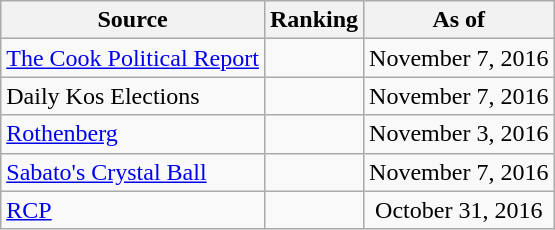<table class="wikitable" style="text-align:center">
<tr>
<th>Source</th>
<th>Ranking</th>
<th>As of</th>
</tr>
<tr>
<td align=left><a href='#'>The Cook Political Report</a></td>
<td></td>
<td>November 7, 2016</td>
</tr>
<tr>
<td align=left>Daily Kos Elections</td>
<td></td>
<td>November 7, 2016</td>
</tr>
<tr>
<td align=left><a href='#'>Rothenberg</a></td>
<td></td>
<td>November 3, 2016</td>
</tr>
<tr>
<td align=left><a href='#'>Sabato's Crystal Ball</a></td>
<td></td>
<td>November 7, 2016</td>
</tr>
<tr>
<td align="left"><a href='#'>RCP</a></td>
<td></td>
<td>October 31, 2016</td>
</tr>
</table>
